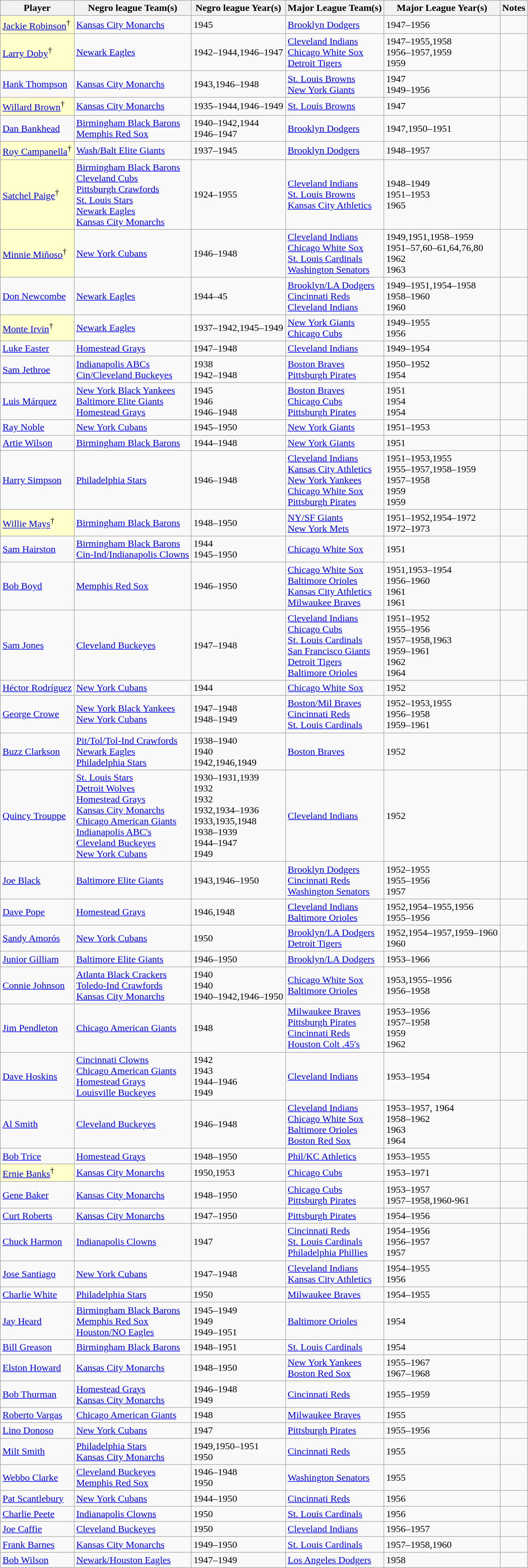<table class="wikitable">
<tr>
<th>Player</th>
<th>Negro league Team(s)</th>
<th>Negro league Year(s)</th>
<th>Major League Team(s)</th>
<th>Major League Year(s)</th>
<th>Notes</th>
</tr>
<tr>
<td style="background-color: #ffffcc"><a href='#'>Jackie Robinson</a><sup>†</sup></td>
<td><a href='#'>Kansas City Monarchs</a></td>
<td>1945</td>
<td><a href='#'>Brooklyn Dodgers</a></td>
<td>1947–1956</td>
<td></td>
</tr>
<tr>
<td style="background-color: #ffffcc"><a href='#'>Larry Doby</a><sup>†</sup></td>
<td><a href='#'>Newark Eagles</a></td>
<td>1942–1944,1946–1947</td>
<td><a href='#'>Cleveland Indians</a><br><a href='#'>Chicago White Sox</a><br><a href='#'>Detroit Tigers</a></td>
<td>1947–1955,1958<br>1956–1957,1959<br>1959</td>
<td></td>
</tr>
<tr>
<td><a href='#'>Hank Thompson</a></td>
<td><a href='#'>Kansas City Monarchs</a></td>
<td>1943,1946–1948</td>
<td><a href='#'>St. Louis Browns</a><br><a href='#'>New York Giants</a></td>
<td>1947<br>1949–1956</td>
<td></td>
</tr>
<tr>
<td style="background-color: #ffffcc"><a href='#'>Willard Brown</a><sup>†</sup></td>
<td><a href='#'>Kansas City Monarchs</a></td>
<td>1935–1944,1946–1949</td>
<td><a href='#'>St. Louis Browns</a></td>
<td>1947</td>
<td></td>
</tr>
<tr>
<td><a href='#'>Dan Bankhead</a></td>
<td><a href='#'>Birmingham Black Barons</a><br><a href='#'>Memphis Red Sox</a></td>
<td>1940–1942,1944<br>1946–1947</td>
<td><a href='#'>Brooklyn Dodgers</a></td>
<td>1947,1950–1951</td>
<td></td>
</tr>
<tr>
<td style="background-color: #ffffcc"><a href='#'>Roy Campanella</a><sup>†</sup></td>
<td><a href='#'>Wash/Balt Elite Giants</a></td>
<td>1937–1945</td>
<td><a href='#'>Brooklyn Dodgers</a></td>
<td>1948–1957</td>
<td></td>
</tr>
<tr>
<td style="background-color: #ffffcc"><a href='#'>Satchel Paige</a><sup>†</sup></td>
<td><a href='#'>Birmingham Black Barons</a><br><a href='#'>Cleveland Cubs</a><br><a href='#'>Pittsburgh Crawfords</a><br><a href='#'>St. Louis Stars</a><br><a href='#'>Newark Eagles</a><br><a href='#'>Kansas City Monarchs</a></td>
<td>1924–1955</td>
<td><a href='#'>Cleveland Indians</a><br><a href='#'>St. Louis Browns</a><br><a href='#'>Kansas City Athletics</a></td>
<td>1948–1949<br>1951–1953<br>1965</td>
<td></td>
</tr>
<tr>
<td style="background-color: #ffffcc"><a href='#'>Minnie Miñoso</a><sup>†</sup></td>
<td><a href='#'>New York Cubans</a></td>
<td>1946–1948</td>
<td><a href='#'>Cleveland Indians</a><br><a href='#'>Chicago White Sox</a><br><a href='#'>St. Louis Cardinals</a><br><a href='#'>Washington Senators</a></td>
<td>1949,1951,1958–1959<br>1951–57,60–61,64,76,80<br>1962<br>1963</td>
<td></td>
</tr>
<tr>
<td><a href='#'>Don Newcombe</a></td>
<td><a href='#'>Newark Eagles</a></td>
<td>1944–45</td>
<td><a href='#'>Brooklyn/LA Dodgers</a><br><a href='#'>Cincinnati Reds</a><br><a href='#'>Cleveland Indians</a></td>
<td>1949–1951,1954–1958<br>1958–1960<br>1960</td>
<td></td>
</tr>
<tr>
<td style="background-color: #ffffcc"><a href='#'>Monte Irvin</a><sup>†</sup></td>
<td><a href='#'>Newark Eagles</a></td>
<td>1937–1942,1945–1949</td>
<td><a href='#'>New York Giants</a><br><a href='#'>Chicago Cubs</a></td>
<td>1949–1955<br>1956</td>
<td></td>
</tr>
<tr>
<td><a href='#'>Luke Easter</a></td>
<td><a href='#'>Homestead Grays</a></td>
<td>1947–1948</td>
<td><a href='#'>Cleveland Indians</a></td>
<td>1949–1954</td>
<td></td>
</tr>
<tr>
<td><a href='#'>Sam Jethroe</a></td>
<td><a href='#'>Indianapolis ABCs</a><br><a href='#'>Cin/Cleveland Buckeyes</a></td>
<td>1938<br>1942–1948</td>
<td><a href='#'>Boston Braves</a><br><a href='#'>Pittsburgh Pirates</a></td>
<td>1950–1952<br>1954</td>
<td></td>
</tr>
<tr>
<td><a href='#'>Luis Márquez</a></td>
<td><a href='#'>New York Black Yankees</a><br><a href='#'>Baltimore Elite Giants</a><br><a href='#'>Homestead Grays</a></td>
<td>1945<br>1946<br>1946–1948</td>
<td><a href='#'>Boston Braves</a><br><a href='#'>Chicago Cubs</a><br><a href='#'>Pittsburgh Pirates</a></td>
<td>1951<br>1954<br>1954</td>
<td></td>
</tr>
<tr>
<td><a href='#'>Ray Noble</a></td>
<td><a href='#'>New York Cubans</a></td>
<td>1945–1950</td>
<td><a href='#'>New York Giants</a></td>
<td>1951–1953</td>
<td></td>
</tr>
<tr>
<td><a href='#'>Artie Wilson</a></td>
<td><a href='#'>Birmingham Black Barons</a></td>
<td>1944–1948</td>
<td><a href='#'>New York Giants</a></td>
<td>1951</td>
<td></td>
</tr>
<tr>
<td><a href='#'>Harry Simpson</a></td>
<td><a href='#'>Philadelphia Stars</a></td>
<td>1946–1948</td>
<td><a href='#'>Cleveland Indians</a><br><a href='#'>Kansas City Athletics</a><br><a href='#'>New York Yankees</a><br><a href='#'>Chicago White Sox</a><br><a href='#'>Pittsburgh Pirates</a></td>
<td>1951–1953,1955<br>1955–1957,1958–1959<br>1957–1958<br>1959<br>1959</td>
<td></td>
</tr>
<tr>
<td style="background-color: #ffffcc"><a href='#'>Willie Mays</a><sup>†</sup></td>
<td><a href='#'>Birmingham Black Barons</a></td>
<td>1948–1950</td>
<td><a href='#'>NY/SF Giants</a><br><a href='#'>New York Mets</a></td>
<td>1951–1952,1954–1972<br>1972–1973</td>
<td></td>
</tr>
<tr>
<td><a href='#'>Sam Hairston</a></td>
<td><a href='#'>Birmingham Black Barons</a><br><a href='#'>Cin-Ind/Indianapolis Clowns</a></td>
<td>1944<br>1945–1950</td>
<td><a href='#'>Chicago White Sox</a></td>
<td>1951</td>
<td></td>
</tr>
<tr>
<td><a href='#'>Bob Boyd</a></td>
<td><a href='#'>Memphis Red Sox</a></td>
<td>1946–1950</td>
<td><a href='#'>Chicago White Sox</a><br><a href='#'>Baltimore Orioles</a><br><a href='#'>Kansas City Athletics</a><br><a href='#'>Milwaukee Braves</a></td>
<td>1951,1953–1954<br>1956–1960<br>1961<br>1961</td>
<td></td>
</tr>
<tr>
<td><a href='#'>Sam Jones</a></td>
<td><a href='#'>Cleveland Buckeyes</a></td>
<td>1947–1948</td>
<td><a href='#'>Cleveland Indians</a><br><a href='#'>Chicago Cubs</a><br><a href='#'>St. Louis Cardinals</a><br><a href='#'>San Francisco Giants</a><br><a href='#'>Detroit Tigers</a><br><a href='#'>Baltimore Orioles</a></td>
<td>1951–1952<br>1955–1956<br>1957–1958,1963<br>1959–1961<br>1962<br>1964</td>
<td></td>
</tr>
<tr>
<td><a href='#'>Héctor Rodríguez</a></td>
<td><a href='#'>New York Cubans</a></td>
<td>1944</td>
<td><a href='#'>Chicago White Sox</a></td>
<td>1952</td>
<td></td>
</tr>
<tr>
<td><a href='#'>George Crowe</a></td>
<td><a href='#'>New York Black Yankees</a><br><a href='#'>New York Cubans</a></td>
<td>1947–1948<br>1948–1949</td>
<td><a href='#'>Boston/Mil Braves</a><br><a href='#'>Cincinnati Reds</a><br><a href='#'>St. Louis Cardinals</a></td>
<td>1952–1953,1955<br>1956–1958<br>1959–1961</td>
<td></td>
</tr>
<tr>
<td><a href='#'>Buzz Clarkson</a></td>
<td><a href='#'>Pit/Tol/Tol-Ind Crawfords</a><br><a href='#'>Newark Eagles</a><br><a href='#'>Philadelphia Stars</a></td>
<td>1938–1940<br>1940<br>1942,1946,1949</td>
<td><a href='#'>Boston Braves</a></td>
<td>1952</td>
<td></td>
</tr>
<tr>
<td><a href='#'>Quincy Trouppe</a></td>
<td><a href='#'>St. Louis Stars</a><br><a href='#'>Detroit Wolves</a><br><a href='#'>Homestead Grays</a><br><a href='#'>Kansas City Monarchs</a><br><a href='#'>Chicago American Giants</a><br><a href='#'>Indianapolis ABC's</a><br><a href='#'>Cleveland Buckeyes</a><br><a href='#'>New York Cubans</a></td>
<td>1930–1931,1939<br>1932<br>1932<br>1932,1934–1936<br>1933,1935,1948<br>1938–1939<br>1944–1947<br>1949</td>
<td><a href='#'>Cleveland Indians</a></td>
<td>1952</td>
<td></td>
</tr>
<tr>
<td><a href='#'>Joe Black</a></td>
<td><a href='#'>Baltimore Elite Giants</a></td>
<td>1943,1946–1950</td>
<td><a href='#'>Brooklyn Dodgers</a><br><a href='#'>Cincinnati Reds</a><br><a href='#'>Washington Senators</a></td>
<td>1952–1955<br>1955–1956<br>1957</td>
<td></td>
</tr>
<tr>
<td><a href='#'>Dave Pope</a></td>
<td><a href='#'>Homestead Grays</a></td>
<td>1946,1948</td>
<td><a href='#'>Cleveland Indians</a><br><a href='#'>Baltimore Orioles</a></td>
<td>1952,1954–1955,1956<br>1955–1956</td>
<td></td>
</tr>
<tr>
<td><a href='#'>Sandy Amorós</a></td>
<td><a href='#'>New York Cubans</a></td>
<td>1950</td>
<td><a href='#'>Brooklyn/LA Dodgers</a><br><a href='#'>Detroit Tigers</a></td>
<td>1952,1954–1957,1959–1960<br>1960</td>
<td></td>
</tr>
<tr>
<td><a href='#'>Junior Gilliam</a></td>
<td><a href='#'>Baltimore Elite Giants</a></td>
<td>1946–1950</td>
<td><a href='#'>Brooklyn/LA Dodgers</a></td>
<td>1953–1966</td>
<td></td>
</tr>
<tr>
<td><a href='#'>Connie Johnson</a></td>
<td><a href='#'>Atlanta Black Crackers</a><br><a href='#'>Toledo-Ind Crawfords</a><br><a href='#'>Kansas City Monarchs</a></td>
<td>1940<br>1940<br>1940–1942,1946–1950</td>
<td><a href='#'>Chicago White Sox</a><br><a href='#'>Baltimore Orioles</a></td>
<td>1953,1955–1956<br>1956–1958</td>
<td></td>
</tr>
<tr>
<td><a href='#'>Jim Pendleton</a></td>
<td><a href='#'>Chicago American Giants</a></td>
<td>1948</td>
<td><a href='#'>Milwaukee Braves</a><br><a href='#'>Pittsburgh Pirates</a><br><a href='#'>Cincinnati Reds</a><br><a href='#'>Houston Colt .45's</a></td>
<td>1953–1956<br>1957–1958<br>1959<br>1962</td>
<td></td>
</tr>
<tr>
<td><a href='#'>Dave Hoskins</a></td>
<td><a href='#'>Cincinnati Clowns</a><br><a href='#'>Chicago American Giants</a><br><a href='#'>Homestead Grays</a><br><a href='#'>Louisville Buckeyes</a></td>
<td>1942<br>1943<br>1944–1946<br>1949</td>
<td><a href='#'>Cleveland Indians</a></td>
<td>1953–1954</td>
<td></td>
</tr>
<tr>
<td><a href='#'>Al Smith</a></td>
<td><a href='#'>Cleveland Buckeyes</a></td>
<td>1946–1948</td>
<td><a href='#'>Cleveland Indians</a><br><a href='#'>Chicago White Sox</a><br><a href='#'>Baltimore Orioles</a><br><a href='#'>Boston Red Sox</a></td>
<td>1953–1957, 1964<br>1958–1962<br>1963<br>1964</td>
<td></td>
</tr>
<tr>
<td><a href='#'>Bob Trice</a></td>
<td><a href='#'>Homestead Grays</a></td>
<td>1948–1950</td>
<td><a href='#'>Phil/KC Athletics</a></td>
<td>1953–1955</td>
<td></td>
</tr>
<tr>
<td style="background-color: #ffffcc"><a href='#'>Ernie Banks</a><sup>†</sup></td>
<td><a href='#'>Kansas City Monarchs</a></td>
<td>1950,1953</td>
<td><a href='#'>Chicago Cubs</a></td>
<td>1953–1971</td>
<td></td>
</tr>
<tr>
<td><a href='#'>Gene Baker</a></td>
<td><a href='#'>Kansas City Monarchs</a></td>
<td>1948–1950</td>
<td><a href='#'>Chicago Cubs</a><br><a href='#'>Pittsburgh Pirates</a></td>
<td>1953–1957<br>1957–1958,1960-961</td>
<td></td>
</tr>
<tr>
<td><a href='#'>Curt Roberts</a></td>
<td><a href='#'>Kansas City Monarchs</a></td>
<td>1947–1950</td>
<td><a href='#'>Pittsburgh Pirates</a></td>
<td>1954–1956</td>
<td></td>
</tr>
<tr>
<td><a href='#'>Chuck Harmon</a></td>
<td><a href='#'>Indianapolis Clowns</a></td>
<td>1947</td>
<td><a href='#'>Cincinnati Reds</a><br><a href='#'>St. Louis Cardinals</a><br><a href='#'>Philadelphia Phillies</a></td>
<td>1954–1956<br>1956–1957<br>1957</td>
<td></td>
</tr>
<tr>
<td><a href='#'>Jose Santiago</a></td>
<td><a href='#'>New York Cubans</a></td>
<td>1947–1948</td>
<td><a href='#'>Cleveland Indians</a><br><a href='#'>Kansas City Athletics</a></td>
<td>1954–1955<br>1956</td>
<td></td>
</tr>
<tr>
<td><a href='#'>Charlie White</a></td>
<td><a href='#'>Philadelphia Stars</a></td>
<td>1950</td>
<td><a href='#'>Milwaukee Braves</a></td>
<td>1954–1955</td>
<td></td>
</tr>
<tr>
<td><a href='#'>Jay Heard</a></td>
<td><a href='#'>Birmingham Black Barons</a><br><a href='#'>Memphis Red Sox</a><br><a href='#'>Houston/NO Eagles</a></td>
<td>1945–1949<br>1949<br>1949–1951</td>
<td><a href='#'>Baltimore Orioles</a></td>
<td>1954</td>
<td></td>
</tr>
<tr>
<td><a href='#'>Bill Greason</a></td>
<td><a href='#'>Birmingham Black Barons</a></td>
<td>1948–1951</td>
<td><a href='#'>St. Louis Cardinals</a></td>
<td>1954</td>
<td></td>
</tr>
<tr>
<td><a href='#'>Elston Howard</a></td>
<td><a href='#'>Kansas City Monarchs</a></td>
<td>1948–1950</td>
<td><a href='#'>New York Yankees</a><br><a href='#'>Boston Red Sox</a></td>
<td>1955–1967<br>1967–1968</td>
<td></td>
</tr>
<tr>
<td><a href='#'>Bob Thurman</a></td>
<td><a href='#'>Homestead Grays</a><br><a href='#'>Kansas City Monarchs</a></td>
<td>1946–1948<br>1949</td>
<td><a href='#'>Cincinnati Reds</a></td>
<td>1955–1959</td>
<td></td>
</tr>
<tr>
<td><a href='#'>Roberto Vargas</a></td>
<td><a href='#'>Chicago American Giants</a></td>
<td>1948</td>
<td><a href='#'>Milwaukee Braves</a></td>
<td>1955</td>
<td></td>
</tr>
<tr>
<td><a href='#'>Lino Donoso</a></td>
<td><a href='#'>New York Cubans</a></td>
<td>1947</td>
<td><a href='#'>Pittsburgh Pirates</a></td>
<td>1955–1956</td>
<td></td>
</tr>
<tr>
<td><a href='#'>Milt Smith</a></td>
<td><a href='#'>Philadelphia Stars</a><br><a href='#'>Kansas City Monarchs</a></td>
<td>1949,1950–1951<br>1950</td>
<td><a href='#'>Cincinnati Reds</a></td>
<td>1955</td>
<td></td>
</tr>
<tr>
<td><a href='#'>Webbo Clarke</a></td>
<td><a href='#'>Cleveland Buckeyes</a><br><a href='#'>Memphis Red Sox</a></td>
<td>1946–1948<br>1950</td>
<td><a href='#'>Washington Senators</a></td>
<td>1955</td>
<td></td>
</tr>
<tr>
<td><a href='#'>Pat Scantlebury</a></td>
<td><a href='#'>New York Cubans</a></td>
<td>1944–1950</td>
<td><a href='#'>Cincinnati Reds</a></td>
<td>1956</td>
<td></td>
</tr>
<tr>
<td><a href='#'>Charlie Peete</a></td>
<td><a href='#'>Indianapolis Clowns</a></td>
<td>1950</td>
<td><a href='#'>St. Louis Cardinals</a></td>
<td>1956</td>
<td></td>
</tr>
<tr>
<td><a href='#'>Joe Caffie</a></td>
<td><a href='#'>Cleveland Buckeyes</a></td>
<td>1950</td>
<td><a href='#'>Cleveland Indians</a></td>
<td>1956–1957</td>
<td></td>
</tr>
<tr>
<td><a href='#'>Frank Barnes</a></td>
<td><a href='#'>Kansas City Monarchs</a></td>
<td>1949–1950</td>
<td><a href='#'>St. Louis Cardinals</a></td>
<td>1957–1958,1960</td>
<td></td>
</tr>
<tr>
<td><a href='#'>Bob Wilson</a></td>
<td><a href='#'>Newark/Houston Eagles</a></td>
<td>1947–1949</td>
<td><a href='#'>Los Angeles Dodgers</a></td>
<td>1958</td>
<td></td>
</tr>
</table>
